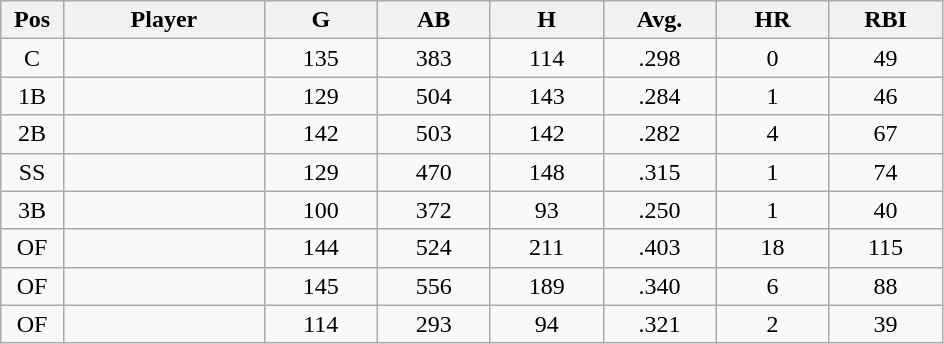<table class="wikitable sortable">
<tr>
<th bgcolor="#DDDDFF" width="5%">Pos</th>
<th bgcolor="#DDDDFF" width="16%">Player</th>
<th bgcolor="#DDDDFF" width="9%">G</th>
<th bgcolor="#DDDDFF" width="9%">AB</th>
<th bgcolor="#DDDDFF" width="9%">H</th>
<th bgcolor="#DDDDFF" width="9%">Avg.</th>
<th bgcolor="#DDDDFF" width="9%">HR</th>
<th bgcolor="#DDDDFF" width="9%">RBI</th>
</tr>
<tr align="center">
<td>C</td>
<td></td>
<td>135</td>
<td>383</td>
<td>114</td>
<td>.298</td>
<td>0</td>
<td>49</td>
</tr>
<tr align="center">
<td>1B</td>
<td></td>
<td>129</td>
<td>504</td>
<td>143</td>
<td>.284</td>
<td>1</td>
<td>46</td>
</tr>
<tr align="center">
<td>2B</td>
<td></td>
<td>142</td>
<td>503</td>
<td>142</td>
<td>.282</td>
<td>4</td>
<td>67</td>
</tr>
<tr align="center">
<td>SS</td>
<td></td>
<td>129</td>
<td>470</td>
<td>148</td>
<td>.315</td>
<td>1</td>
<td>74</td>
</tr>
<tr align="center">
<td>3B</td>
<td></td>
<td>100</td>
<td>372</td>
<td>93</td>
<td>.250</td>
<td>1</td>
<td>40</td>
</tr>
<tr align="center">
<td>OF</td>
<td></td>
<td>144</td>
<td>524</td>
<td>211</td>
<td>.403</td>
<td>18</td>
<td>115</td>
</tr>
<tr align="center">
<td>OF</td>
<td></td>
<td>145</td>
<td>556</td>
<td>189</td>
<td>.340</td>
<td>6</td>
<td>88</td>
</tr>
<tr align="center">
<td>OF</td>
<td></td>
<td>114</td>
<td>293</td>
<td>94</td>
<td>.321</td>
<td>2</td>
<td>39</td>
</tr>
</table>
